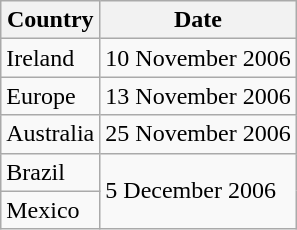<table class="wikitable">
<tr>
<th>Country</th>
<th>Date</th>
</tr>
<tr>
<td>Ireland</td>
<td>10 November 2006</td>
</tr>
<tr>
<td>Europe</td>
<td>13 November 2006</td>
</tr>
<tr>
<td>Australia</td>
<td>25 November 2006</td>
</tr>
<tr>
<td>Brazil</td>
<td rowspan="2">5 December 2006</td>
</tr>
<tr>
<td>Mexico</td>
</tr>
</table>
